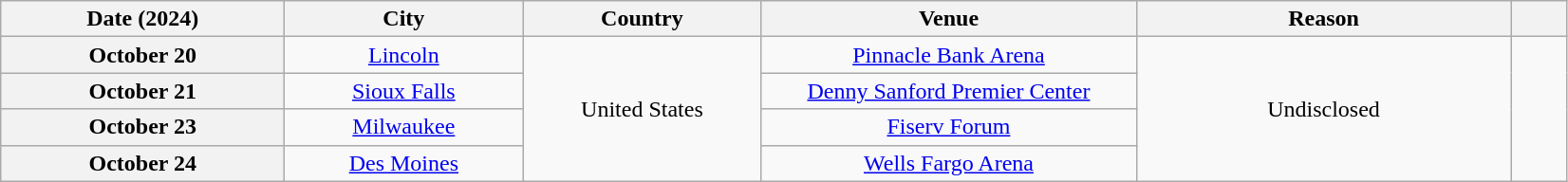<table class="wikitable plainrowheaders" style="text-align:center;">
<tr>
<th scope="col" style="width:12em;">Date (2024)</th>
<th scope="col" style="width:10em;">City</th>
<th scope="col" style="width:10em;">Country</th>
<th scope="col" style="width:16em;">Venue</th>
<th scope="col" style="width:16em;">Reason</th>
<th scope="col" style="width:2em;"></th>
</tr>
<tr>
<th scope="row">October 20</th>
<td><a href='#'>Lincoln</a></td>
<td rowspan="4">United States</td>
<td><a href='#'>Pinnacle Bank Arena</a></td>
<td rowspan="4">Undisclosed</td>
<td rowspan="4" style="text-align:center;"></td>
</tr>
<tr>
<th scope="row">October 21</th>
<td><a href='#'>Sioux Falls</a></td>
<td><a href='#'>Denny Sanford Premier Center</a></td>
</tr>
<tr>
<th scope="row">October 23</th>
<td><a href='#'>Milwaukee</a></td>
<td><a href='#'>Fiserv Forum</a></td>
</tr>
<tr>
<th scope="row">October 24</th>
<td><a href='#'>Des Moines</a></td>
<td><a href='#'>Wells Fargo Arena</a></td>
</tr>
</table>
